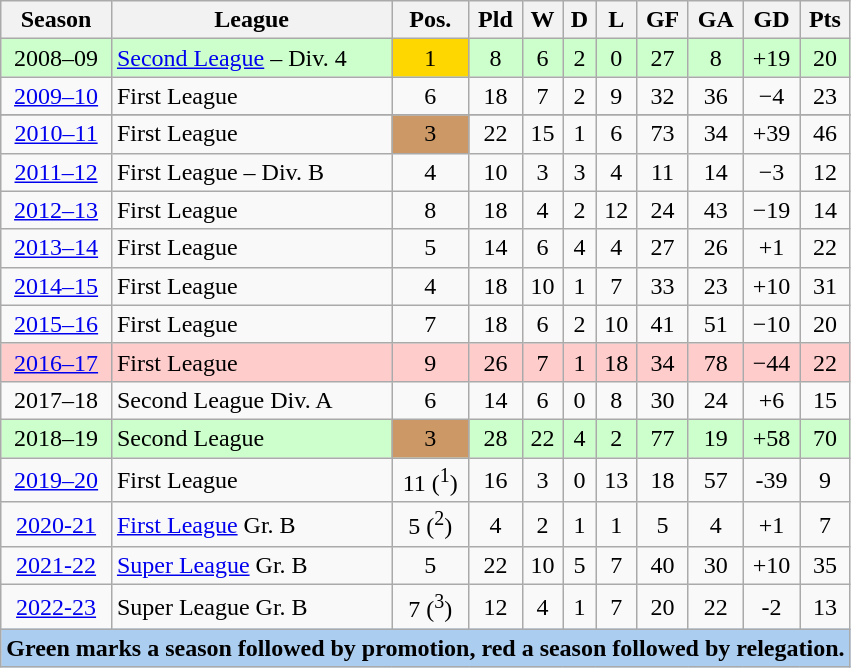<table class="wikitable">
<tr>
<th>Season</th>
<th>League</th>
<th>Pos.</th>
<th>Pld</th>
<th>W</th>
<th>D</th>
<th>L</th>
<th>GF</th>
<th>GA</th>
<th>GD</th>
<th>Pts</th>
</tr>
<tr align=center bgcolor=#cfc>
<td>2008–09</td>
<td align=left><a href='#'>Second League</a> – Div. 4</td>
<td bgcolor=gold>1</td>
<td>8</td>
<td>6</td>
<td>2</td>
<td>0</td>
<td>27</td>
<td>8</td>
<td>+19</td>
<td>20</td>
</tr>
<tr align=center>
<td><a href='#'>2009–10</a></td>
<td align=left>First League</td>
<td>6</td>
<td>18</td>
<td>7</td>
<td>2</td>
<td>9</td>
<td>32</td>
<td>36</td>
<td>−4</td>
<td>23</td>
</tr>
<tr align=center>
</tr>
<tr align=center>
<td><a href='#'>2010–11</a></td>
<td align=left>First League</td>
<td bgcolor=cc9966>3</td>
<td>22</td>
<td>15</td>
<td>1</td>
<td>6</td>
<td>73</td>
<td>34</td>
<td>+39</td>
<td>46</td>
</tr>
<tr align=center>
<td><a href='#'>2011–12</a></td>
<td align=left>First League – Div. B</td>
<td>4</td>
<td>10</td>
<td>3</td>
<td>3</td>
<td>4</td>
<td>11</td>
<td>14</td>
<td>−3</td>
<td>12</td>
</tr>
<tr align=center>
<td><a href='#'>2012–13</a></td>
<td align=left>First League</td>
<td>8</td>
<td>18</td>
<td>4</td>
<td>2</td>
<td>12</td>
<td>24</td>
<td>43</td>
<td>−19</td>
<td>14</td>
</tr>
<tr align=center>
<td><a href='#'>2013–14</a></td>
<td align=left>First League</td>
<td>5</td>
<td>14</td>
<td>6</td>
<td>4</td>
<td>4</td>
<td>27</td>
<td>26</td>
<td>+1</td>
<td>22</td>
</tr>
<tr align=center>
<td><a href='#'>2014–15</a></td>
<td align=left>First League</td>
<td>4</td>
<td>18</td>
<td>10</td>
<td>1</td>
<td>7</td>
<td>33</td>
<td>23</td>
<td>+10</td>
<td>31</td>
</tr>
<tr align=center>
<td><a href='#'>2015–16</a></td>
<td align=left>First League</td>
<td>7</td>
<td>18</td>
<td>6</td>
<td>2</td>
<td>10</td>
<td>41</td>
<td>51</td>
<td>−10</td>
<td>20</td>
</tr>
<tr align=center bgcolor=#fcc>
<td><a href='#'>2016–17</a></td>
<td align=left>First League</td>
<td>9</td>
<td>26</td>
<td>7</td>
<td>1</td>
<td>18</td>
<td>34</td>
<td>78</td>
<td>−44</td>
<td>22</td>
</tr>
<tr align=center>
<td>2017–18</td>
<td align=left>Second League Div. A</td>
<td>6</td>
<td>14</td>
<td>6</td>
<td>0</td>
<td>8</td>
<td>30</td>
<td>24</td>
<td>+6</td>
<td>15</td>
</tr>
<tr align=center  bgcolor=#cfc>
<td>2018–19</td>
<td align=left>Second League</td>
<td bgcolor=cc9966>3</td>
<td>28</td>
<td>22</td>
<td>4</td>
<td>2</td>
<td>77</td>
<td>19</td>
<td>+58</td>
<td>70</td>
</tr>
<tr align=center>
<td><a href='#'>2019–20</a></td>
<td align=left>First League</td>
<td>11 (<sup>1</sup>)</td>
<td>16</td>
<td>3</td>
<td>0</td>
<td>13</td>
<td>18</td>
<td>57</td>
<td>-39</td>
<td>9</td>
</tr>
<tr align=center>
<td><a href='#'>2020-21</a></td>
<td align=left><a href='#'>First League</a> Gr. B</td>
<td>5  (<sup>2</sup>)</td>
<td>4</td>
<td>2</td>
<td>1</td>
<td>1</td>
<td>5</td>
<td>4</td>
<td>+1</td>
<td>7</td>
</tr>
<tr align=center>
<td><a href='#'>2021-22</a></td>
<td align=left><a href='#'>Super League</a> Gr. B</td>
<td>5</td>
<td>22</td>
<td>10</td>
<td>5</td>
<td>7</td>
<td>40</td>
<td>30</td>
<td>+10</td>
<td>35</td>
</tr>
<tr align=center>
<td><a href='#'>2022-23</a></td>
<td align=left>Super League Gr. B</td>
<td>7 (<sup>3</sup>)</td>
<td>12</td>
<td>4</td>
<td>1</td>
<td>7</td>
<td>20</td>
<td>22</td>
<td>-2</td>
<td>13</td>
</tr>
<tr bgcolor=#abcdef>
<td colspan=11 align=center><strong>Green marks a season followed by promotion, red a season followed by relegation.</strong></td>
</tr>
</table>
